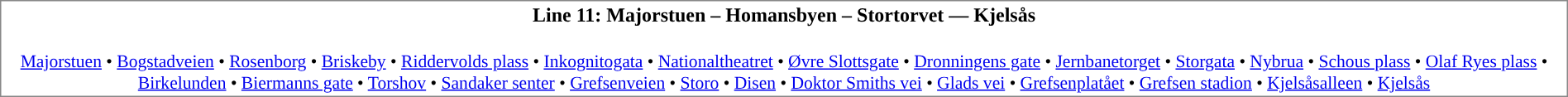<table align=left cellspacing=1 style="border:1px solid #888888;">
<tr>
<td align=center style="background:#"><span> <strong>Line 11: Majorstuen – Homansbyen – Stortorvet — Kjelsås</strong></span></td>
</tr>
<tr>
<td align="center" style="font-size: 90%;" colspan="2"><br><a href='#'>Majorstuen</a> • <a href='#'>Bogstadveien</a> • <a href='#'>Rosenborg</a> • <a href='#'>Briskeby</a> • <a href='#'>Riddervolds plass</a> • <a href='#'>Inkognitogata</a> • <a href='#'>Nationaltheatret</a> • <a href='#'>Øvre Slottsgate</a> • <a href='#'>Dronningens gate</a> • <a href='#'>Jernbanetorget</a> • <a href='#'>Storgata</a> • <a href='#'>Nybrua</a> • <a href='#'>Schous plass</a> • <a href='#'>Olaf Ryes plass</a> • <a href='#'>Birkelunden</a> • <a href='#'>Biermanns gate</a> • <a href='#'>Torshov</a> • <a href='#'>Sandaker senter</a> • <a href='#'>Grefsenveien</a> • <a href='#'>Storo</a> • <a href='#'>Disen</a> • <a href='#'>Doktor Smiths vei</a> • <a href='#'>Glads vei</a> • <a href='#'>Grefsenplatået</a> • <a href='#'>Grefsen stadion</a> • <a href='#'>Kjelsåsalleen</a> • <a href='#'>Kjelsås</a></td>
</tr>
</table>
